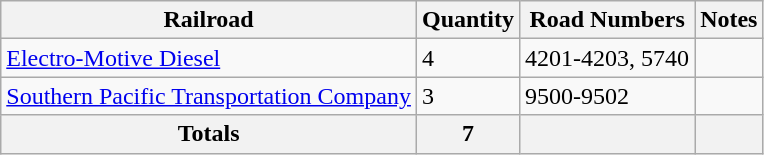<table class="wikitable">
<tr>
<th>Railroad</th>
<th>Quantity</th>
<th>Road Numbers</th>
<th>Notes</th>
</tr>
<tr>
<td><a href='#'>Electro-Motive Diesel</a></td>
<td>4</td>
<td>4201-4203, 5740</td>
<td></td>
</tr>
<tr>
<td><a href='#'>Southern Pacific Transportation Company</a></td>
<td>3</td>
<td>9500-9502</td>
<td></td>
</tr>
<tr>
<th>Totals</th>
<th>7</th>
<th></th>
<th></th>
</tr>
</table>
